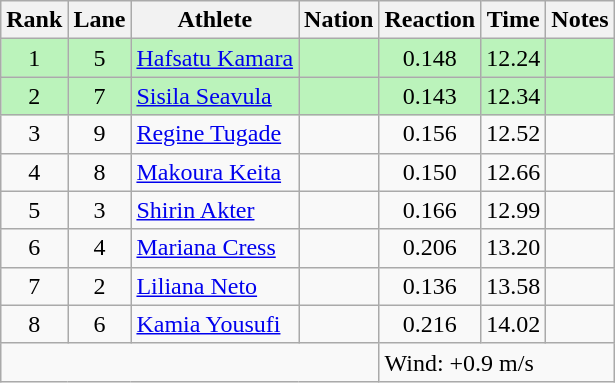<table class="wikitable sortable" style="text-align:center">
<tr>
<th>Rank</th>
<th>Lane</th>
<th>Athlete</th>
<th>Nation</th>
<th>Reaction</th>
<th>Time</th>
<th>Notes</th>
</tr>
<tr bgcolor=bbf3bb>
<td>1</td>
<td>5</td>
<td align=left><a href='#'>Hafsatu Kamara</a></td>
<td align=left></td>
<td>0.148</td>
<td>12.24</td>
<td></td>
</tr>
<tr bgcolor=bbf3bb>
<td>2</td>
<td>7</td>
<td align=left><a href='#'>Sisila Seavula</a></td>
<td align=left></td>
<td>0.143</td>
<td>12.34</td>
<td></td>
</tr>
<tr>
<td>3</td>
<td>9</td>
<td align=left><a href='#'>Regine Tugade</a></td>
<td align=left></td>
<td>0.156</td>
<td>12.52</td>
<td></td>
</tr>
<tr>
<td>4</td>
<td>8</td>
<td align=left><a href='#'>Makoura Keita</a></td>
<td align=left></td>
<td>0.150</td>
<td>12.66</td>
<td></td>
</tr>
<tr>
<td>5</td>
<td>3</td>
<td align=left><a href='#'>Shirin Akter</a></td>
<td align=left></td>
<td>0.166</td>
<td>12.99</td>
<td></td>
</tr>
<tr>
<td>6</td>
<td>4</td>
<td align=left><a href='#'>Mariana Cress</a></td>
<td align=left></td>
<td>0.206</td>
<td>13.20</td>
<td></td>
</tr>
<tr>
<td>7</td>
<td>2</td>
<td align=left><a href='#'>Liliana Neto</a></td>
<td align=left></td>
<td>0.136</td>
<td>13.58</td>
<td></td>
</tr>
<tr>
<td>8</td>
<td>6</td>
<td align=left><a href='#'>Kamia Yousufi</a></td>
<td align=left></td>
<td>0.216</td>
<td>14.02</td>
<td></td>
</tr>
<tr class="sortbottom">
<td colspan=4></td>
<td colspan="3" style="text-align:left;">Wind: +0.9 m/s</td>
</tr>
</table>
